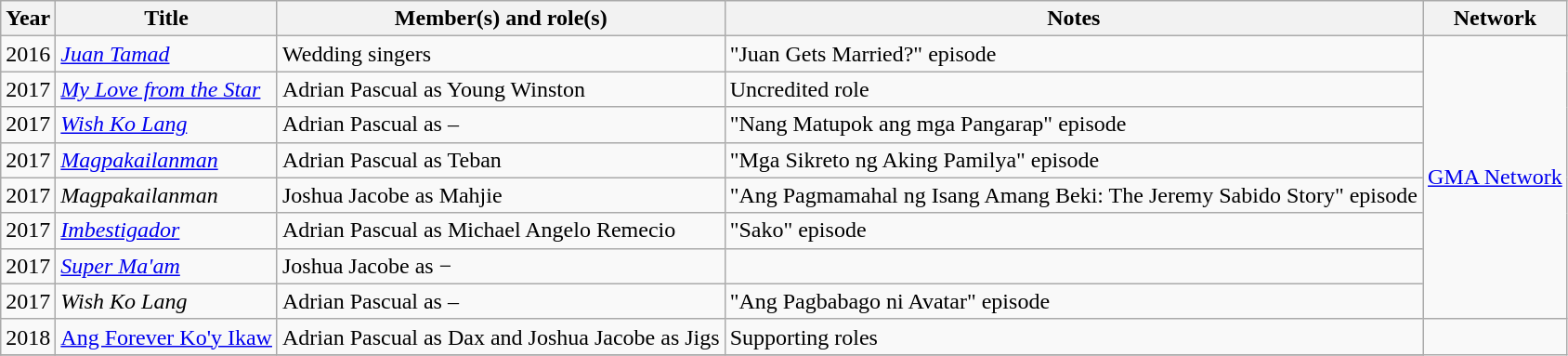<table class="wikitable plainrowheaders sortable">
<tr>
<th scope="col">Year</th>
<th scope="col">Title</th>
<th scope="col">Member(s) and role(s)</th>
<th scope="col">Notes</th>
<th scope="col">Network</th>
</tr>
<tr>
<td>2016</td>
<td><em><a href='#'>Juan Tamad</a></em></td>
<td>Wedding singers</td>
<td>"Juan Gets Married?" episode</td>
<td rowspan='8'><a href='#'>GMA Network</a></td>
</tr>
<tr>
<td>2017</td>
<td><em><a href='#'>My Love from the Star</a></em></td>
<td>Adrian Pascual as Young Winston</td>
<td>Uncredited role</td>
</tr>
<tr>
<td>2017</td>
<td><em><a href='#'>Wish Ko Lang</a></em></td>
<td>Adrian Pascual as –</td>
<td>"Nang Matupok ang mga Pangarap" episode</td>
</tr>
<tr>
<td>2017</td>
<td><em><a href='#'>Magpakailanman</a></em></td>
<td>Adrian Pascual as Teban</td>
<td>"Mga Sikreto ng Aking Pamilya" episode</td>
</tr>
<tr>
<td>2017</td>
<td><em>Magpakailanman</em></td>
<td>Joshua Jacobe as Mahjie</td>
<td>"Ang Pagmamahal ng Isang Amang Beki: The Jeremy Sabido Story" episode</td>
</tr>
<tr>
<td>2017</td>
<td><em><a href='#'>Imbestigador</a></em></td>
<td>Adrian Pascual as Michael Angelo Remecio</td>
<td>"Sako" episode</td>
</tr>
<tr>
<td>2017</td>
<td><em><a href='#'>Super Ma'am</a></em></td>
<td>Joshua Jacobe as −</td>
<td></td>
</tr>
<tr>
<td>2017</td>
<td><em>Wish Ko Lang</em></td>
<td>Adrian Pascual as –</td>
<td>"Ang Pagbabago ni Avatar" episode</td>
</tr>
<tr>
<td>2018</td>
<td><a href='#'>Ang Forever Ko'y Ikaw</a></td>
<td>Adrian Pascual as Dax and Joshua Jacobe as Jigs</td>
<td>Supporting roles</td>
</tr>
<tr>
</tr>
</table>
